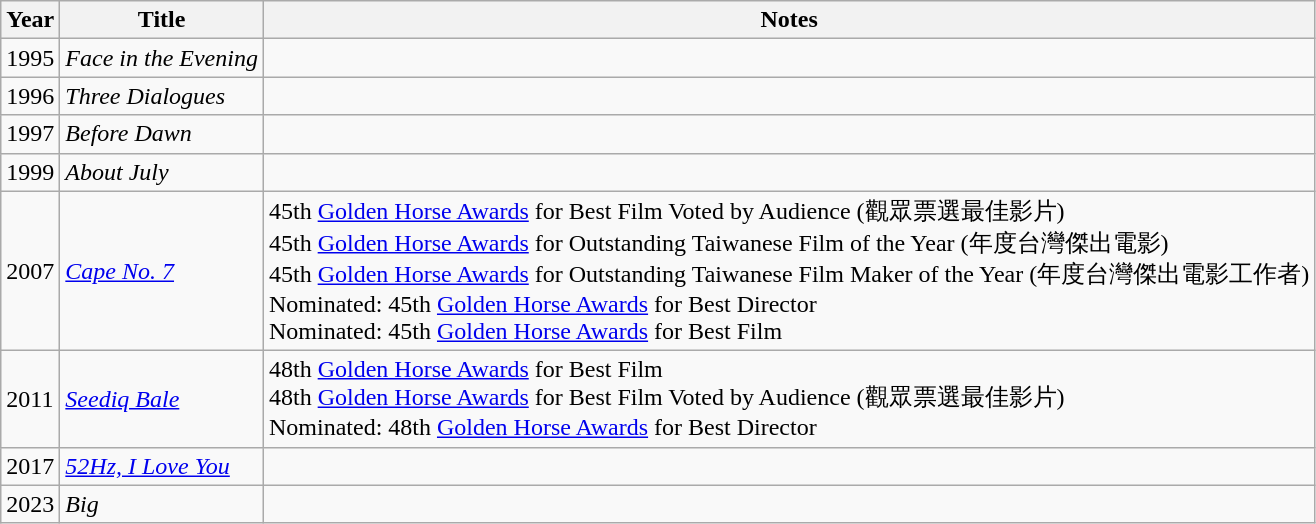<table class="wikitable sortable">
<tr>
<th>Year</th>
<th>Title</th>
<th class="unsortable">Notes</th>
</tr>
<tr>
<td>1995</td>
<td><em>Face in the Evening</em></td>
<td></td>
</tr>
<tr>
<td>1996</td>
<td><em>Three Dialogues</em></td>
<td></td>
</tr>
<tr>
<td>1997</td>
<td><em>Before Dawn</em></td>
<td></td>
</tr>
<tr>
<td>1999</td>
<td><em>About July</em></td>
<td></td>
</tr>
<tr>
<td>2007</td>
<td><em><a href='#'>Cape No. 7</a></em></td>
<td>45th <a href='#'>Golden Horse Awards</a> for Best Film Voted by Audience (觀眾票選最佳影片)<br>45th <a href='#'>Golden Horse Awards</a> for Outstanding Taiwanese Film of the Year (年度台灣傑出電影)<br>45th <a href='#'>Golden Horse Awards</a> for Outstanding Taiwanese Film Maker of the Year (年度台灣傑出電影工作者)<br>Nominated: 45th <a href='#'>Golden Horse Awards</a> for Best Director<br>Nominated: 45th <a href='#'>Golden Horse Awards</a> for Best Film</td>
</tr>
<tr>
<td>2011</td>
<td><em><a href='#'>Seediq Bale</a></em></td>
<td>48th <a href='#'>Golden Horse Awards</a> for Best Film<br>48th <a href='#'>Golden Horse Awards</a> for Best Film Voted by Audience (觀眾票選最佳影片)<br>Nominated: 48th <a href='#'>Golden Horse Awards</a> for Best Director</td>
</tr>
<tr>
<td>2017</td>
<td><em><a href='#'>52Hz, I Love You</a></em></td>
<td></td>
</tr>
<tr>
<td>2023</td>
<td><em>Big</em></td>
<td></td>
</tr>
</table>
